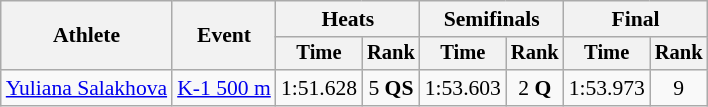<table class=wikitable style="font-size:90%">
<tr>
<th rowspan="2">Athlete</th>
<th rowspan="2">Event</th>
<th colspan="2">Heats</th>
<th colspan="2">Semifinals</th>
<th colspan="2">Final</th>
</tr>
<tr style="font-size:95%">
<th>Time</th>
<th>Rank</th>
<th>Time</th>
<th>Rank</th>
<th>Time</th>
<th>Rank</th>
</tr>
<tr align=center>
<td align=left><a href='#'>Yuliana Salakhova</a></td>
<td align=left><a href='#'>K-1 500 m</a></td>
<td>1:51.628</td>
<td>5 <strong>QS</strong></td>
<td>1:53.603</td>
<td>2 <strong>Q</strong></td>
<td>1:53.973</td>
<td>9</td>
</tr>
</table>
